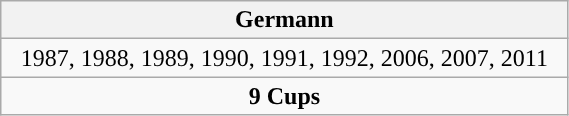<table class="wikitable" width="30%">
<tr>
<th>Germann</th>
</tr>
<tr align="center">
<td>1987, 1988, 1989, 1990, 1991, 1992, 2006, 2007, 2011</td>
</tr>
<tr align="center">
<td><strong>9 Cups</strong></td>
</tr>
</table>
